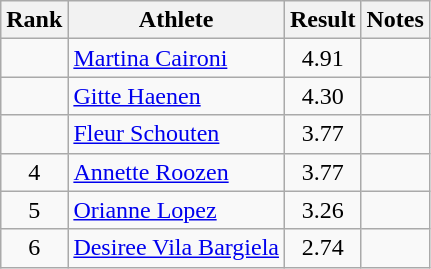<table class="wikitable sortable" style="text-align:center">
<tr>
<th>Rank</th>
<th>Athlete</th>
<th>Result</th>
<th>Notes</th>
</tr>
<tr>
<td></td>
<td style="text-align:left"><a href='#'>Martina Caironi</a><br></td>
<td>4.91</td>
<td></td>
</tr>
<tr>
<td></td>
<td style="text-align:left"><a href='#'>Gitte Haenen</a><br></td>
<td>4.30</td>
<td></td>
</tr>
<tr>
<td></td>
<td style="text-align:left"><a href='#'>Fleur Schouten</a><br></td>
<td>3.77</td>
<td></td>
</tr>
<tr>
<td>4</td>
<td style="text-align:left"><a href='#'>Annette Roozen</a><br></td>
<td>3.77</td>
<td></td>
</tr>
<tr>
<td>5</td>
<td style="text-align:left"><a href='#'>Orianne Lopez</a><br></td>
<td>3.26</td>
<td></td>
</tr>
<tr>
<td>6</td>
<td style="text-align:left"><a href='#'>Desiree Vila Bargiela</a><br></td>
<td>2.74</td>
<td></td>
</tr>
</table>
